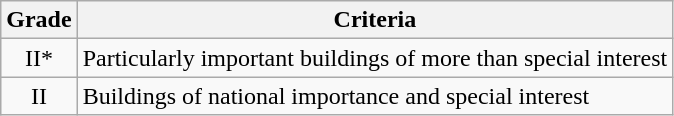<table class="wikitable">
<tr>
<th>Grade</th>
<th>Criteria</th>
</tr>
<tr>
<td align="center" >II*</td>
<td>Particularly important buildings of more than special interest</td>
</tr>
<tr>
<td align="center" >II</td>
<td>Buildings of national importance and special interest</td>
</tr>
</table>
